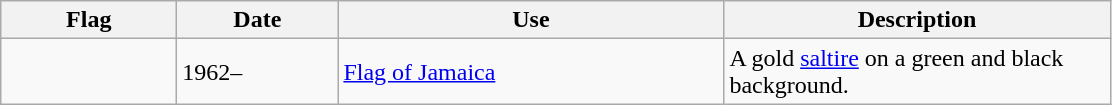<table class="wikitable">
<tr>
<th width="110">Flag</th>
<th width="100">Date</th>
<th width="250">Use</th>
<th width="250">Description</th>
</tr>
<tr>
<td></td>
<td>1962–</td>
<td><a href='#'>Flag of Jamaica</a></td>
<td>A gold <a href='#'>saltire</a> on a green and black background.</td>
</tr>
</table>
